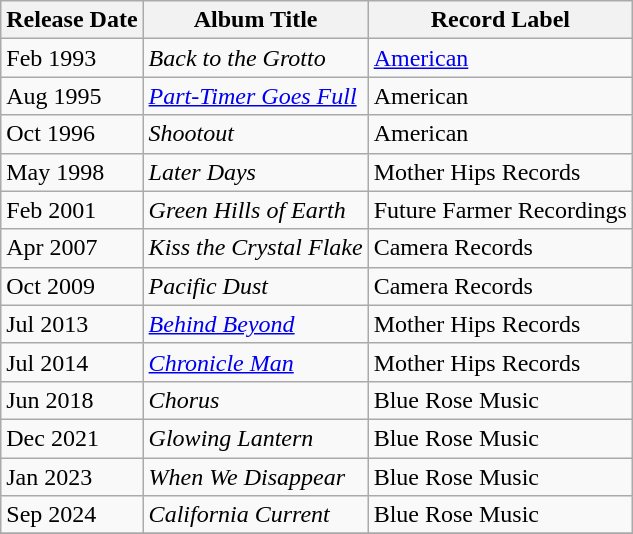<table class="wikitable">
<tr>
<th>Release Date</th>
<th>Album Title</th>
<th>Record Label</th>
</tr>
<tr>
<td>Feb 1993</td>
<td><em>Back to the Grotto</em></td>
<td><a href='#'>American</a></td>
</tr>
<tr>
<td>Aug 1995</td>
<td><em><a href='#'>Part-Timer Goes Full</a></em></td>
<td>American</td>
</tr>
<tr>
<td>Oct 1996</td>
<td><em>Shootout</em></td>
<td>American</td>
</tr>
<tr>
<td>May 1998</td>
<td><em>Later Days</em></td>
<td>Mother Hips Records</td>
</tr>
<tr>
<td>Feb 2001</td>
<td><em>Green Hills of Earth</em></td>
<td>Future Farmer Recordings</td>
</tr>
<tr>
<td>Apr 2007</td>
<td><em>Kiss the Crystal Flake</em></td>
<td>Camera Records</td>
</tr>
<tr>
<td>Oct 2009</td>
<td><em>Pacific Dust</em></td>
<td>Camera Records</td>
</tr>
<tr>
<td>Jul 2013</td>
<td><em><a href='#'>Behind Beyond</a></em></td>
<td>Mother Hips Records</td>
</tr>
<tr>
<td>Jul 2014</td>
<td><em><a href='#'>Chronicle Man</a></em></td>
<td>Mother Hips Records</td>
</tr>
<tr>
<td>Jun 2018</td>
<td><em>Chorus</em></td>
<td>Blue Rose Music</td>
</tr>
<tr>
<td>Dec 2021</td>
<td><em>Glowing Lantern</em></td>
<td>Blue Rose Music</td>
</tr>
<tr>
<td>Jan 2023</td>
<td><em>When We Disappear</em></td>
<td>Blue Rose Music</td>
</tr>
<tr>
<td>Sep 2024</td>
<td><em>California Current</em></td>
<td>Blue Rose Music</td>
</tr>
<tr>
</tr>
</table>
